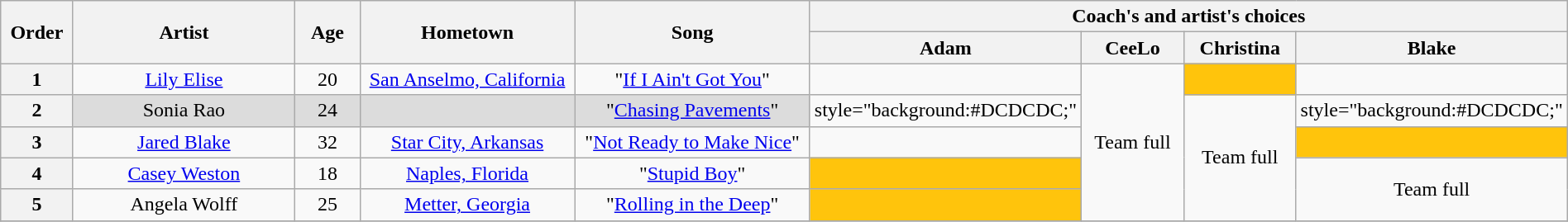<table class="wikitable" style="text-align:center; width:100%;">
<tr>
<th rowspan="2" width="05%" scope="col">Order</th>
<th rowspan="2" width="20%" scope="col">Artist</th>
<th rowspan="2" width="05%" scope="col">Age</th>
<th rowspan="2" width="18%" scope="col">Hometown</th>
<th rowspan="2" width="20%" scope="col">Song</th>
<th colspan="4" width="40%" scope="col">Coach's and artist's choices</th>
</tr>
<tr>
<th width="08%" scope="col">Adam</th>
<th width="08%" scope="col">CeeLo</th>
<th width="08%" scope="col">Christina</th>
<th width="08%" scope="col">Blake</th>
</tr>
<tr>
<th>1</th>
<td><a href='#'>Lily Elise</a></td>
<td>20</td>
<td><a href='#'>San Anselmo, California</a></td>
<td>"<a href='#'>If I Ain't Got You</a>"</td>
<td></td>
<td rowspan="5">Team full</td>
<td style="background:#FFC40C;"><strong></strong></td>
<td></td>
</tr>
<tr>
<th>2</th>
<td style="background:#DCDCDC;">Sonia Rao</td>
<td style="background:#DCDCDC;">24</td>
<td style="background:#DCDCDC;"></td>
<td style="background:#DCDCDC;">"<a href='#'>Chasing Pavements</a>"</td>
<td>style="background:#DCDCDC;" </td>
<td rowspan="4">Team full</td>
<td>style="background:#DCDCDC;" </td>
</tr>
<tr>
<th>3</th>
<td><a href='#'>Jared Blake</a></td>
<td>32</td>
<td><a href='#'>Star City, Arkansas</a></td>
<td>"<a href='#'>Not Ready to Make Nice</a>"</td>
<td></td>
<td style="background:#FFC40C;"><strong></strong></td>
</tr>
<tr>
<th>4</th>
<td><a href='#'>Casey Weston</a></td>
<td>18</td>
<td><a href='#'>Naples, Florida</a></td>
<td>"<a href='#'>Stupid Boy</a>"</td>
<td style="background:#FFC40C;"><strong></strong></td>
<td rowspan="2">Team full</td>
</tr>
<tr>
<th>5</th>
<td>Angela Wolff</td>
<td>25</td>
<td><a href='#'>Metter, Georgia</a></td>
<td>"<a href='#'>Rolling in the Deep</a>"</td>
<td style="background:#FFC40C;"><strong></strong></td>
</tr>
<tr>
</tr>
</table>
